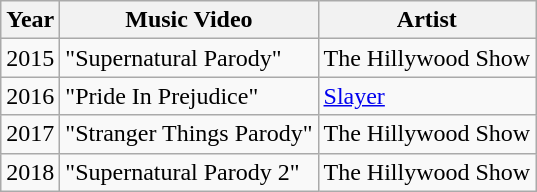<table class = "wikitable sortable">
<tr>
<th>Year</th>
<th>Music Video</th>
<th>Artist</th>
</tr>
<tr>
<td>2015</td>
<td>"Supernatural Parody"</td>
<td>The Hillywood Show</td>
</tr>
<tr>
<td>2016</td>
<td>"Pride In Prejudice"</td>
<td><a href='#'>Slayer</a></td>
</tr>
<tr>
<td>2017</td>
<td>"Stranger Things Parody"</td>
<td>The Hillywood Show</td>
</tr>
<tr>
<td>2018</td>
<td>"Supernatural Parody 2"</td>
<td>The Hillywood Show</td>
</tr>
</table>
